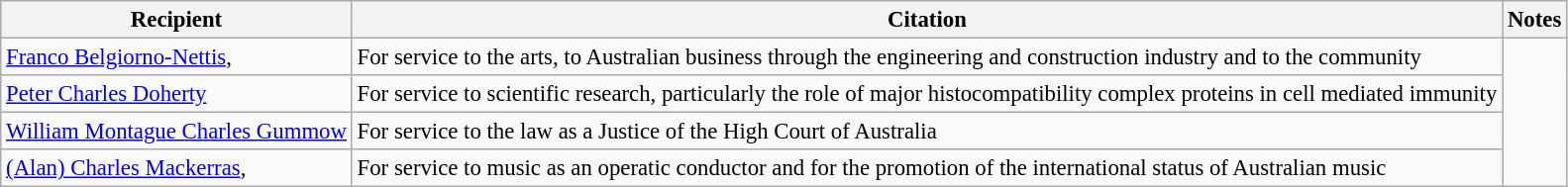<table class="wikitable" style="font-size:95%;">
<tr>
<th>Recipient</th>
<th>Citation</th>
<th>Notes</th>
</tr>
<tr>
<td><a href='#'>Franco Belgiorno-Nettis</a>, </td>
<td>For service to the arts, to Australian business through the engineering and construction industry and to the community</td>
<td rowspan="4"></td>
</tr>
<tr>
<td> <a href='#'>Peter Charles Doherty</a></td>
<td>For service to scientific research, particularly the role of major histocompatibility complex proteins in cell mediated immunity</td>
</tr>
<tr>
<td> <a href='#'>William Montague Charles Gummow</a></td>
<td>For service to the law as a Justice of the High Court of Australia</td>
</tr>
<tr>
<td> <a href='#'>(Alan) Charles Mackerras</a>, </td>
<td>For service to music as an operatic conductor and for the promotion of the international status of Australian music</td>
</tr>
</table>
